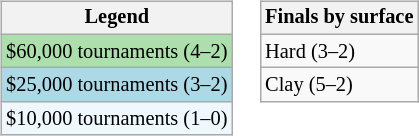<table>
<tr valign=top>
<td><br><table class="wikitable" style="font-size:85%;">
<tr>
<th>Legend</th>
</tr>
<tr style="background:#addfad;">
<td>$60,000 tournaments (4–2)</td>
</tr>
<tr style="background:lightblue;">
<td>$25,000 tournaments (3–2)</td>
</tr>
<tr style="background:#f0f8ff;">
<td>$10,000 tournaments (1–0)</td>
</tr>
</table>
</td>
<td><br><table class="wikitable" style="font-size:85%;">
<tr>
<th>Finals by surface</th>
</tr>
<tr>
<td>Hard (3–2)</td>
</tr>
<tr>
<td>Clay (5–2)</td>
</tr>
</table>
</td>
</tr>
</table>
